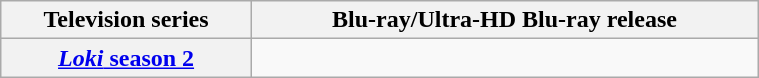<table class="wikitable plainrowheaders"; width=40%>
<tr>
<th scope="col">Television series</th>
<th scope="col">Blu-ray/Ultra-HD Blu-ray release</th>
</tr>
<tr>
<th scope="row"><a href='#'><em>Loki</em> season 2</a></th>
<td></td>
</tr>
</table>
